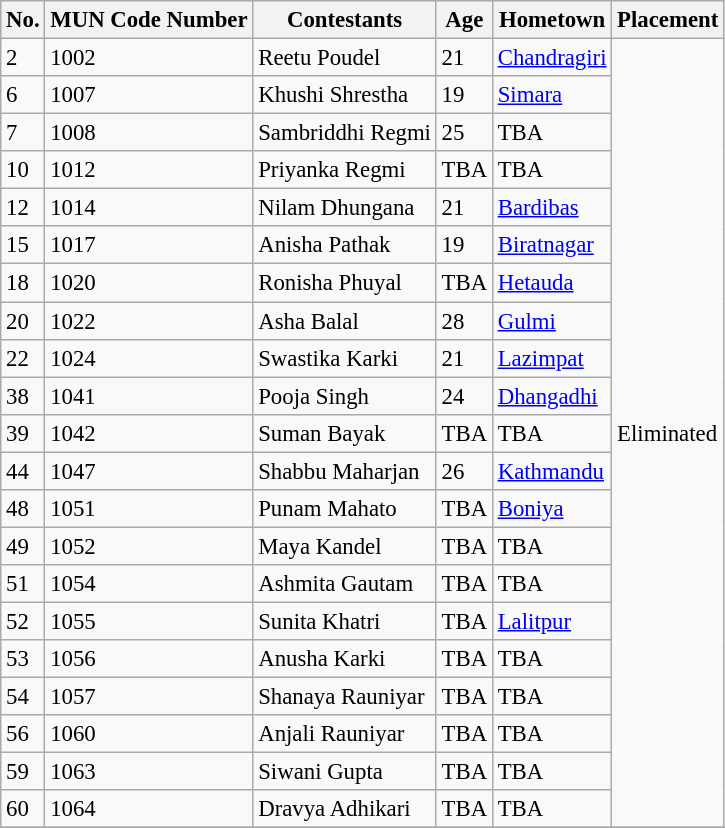<table class="wikitable sortable" style="font-size: 95%">
<tr>
<th>No.</th>
<th>MUN Code Number</th>
<th>Contestants</th>
<th>Age</th>
<th>Hometown</th>
<th>Placement</th>
</tr>
<tr>
<td>2</td>
<td>1002</td>
<td>Reetu Poudel</td>
<td>21</td>
<td> <a href='#'>Chandragiri</a></td>
<td rowspan="21">Eliminated</td>
</tr>
<tr>
<td>6</td>
<td>1007</td>
<td>Khushi Shrestha</td>
<td>19</td>
<td> <a href='#'>Simara</a></td>
</tr>
<tr>
<td>7</td>
<td>1008</td>
<td>Sambriddhi Regmi</td>
<td>25</td>
<td>TBA</td>
</tr>
<tr>
<td>10</td>
<td>1012</td>
<td>Priyanka Regmi</td>
<td>TBA</td>
<td>TBA</td>
</tr>
<tr>
<td>12</td>
<td>1014</td>
<td>Nilam Dhungana</td>
<td>21</td>
<td> <a href='#'>Bardibas</a></td>
</tr>
<tr>
<td>15</td>
<td>1017</td>
<td>Anisha Pathak</td>
<td>19</td>
<td> <a href='#'>Biratnagar</a></td>
</tr>
<tr>
<td>18</td>
<td>1020</td>
<td>Ronisha Phuyal</td>
<td>TBA</td>
<td> <a href='#'>Hetauda</a></td>
</tr>
<tr>
<td>20</td>
<td>1022</td>
<td>Asha Balal</td>
<td>28</td>
<td> <a href='#'>Gulmi</a></td>
</tr>
<tr>
<td>22</td>
<td>1024</td>
<td>Swastika Karki</td>
<td>21</td>
<td> <a href='#'>Lazimpat</a></td>
</tr>
<tr>
<td>38</td>
<td>1041</td>
<td>Pooja Singh</td>
<td>24</td>
<td> <a href='#'>Dhangadhi</a></td>
</tr>
<tr>
<td>39</td>
<td>1042</td>
<td>Suman Bayak</td>
<td>TBA</td>
<td>TBA</td>
</tr>
<tr>
<td>44</td>
<td>1047</td>
<td>Shabbu Maharjan</td>
<td>26</td>
<td> <a href='#'>Kathmandu</a></td>
</tr>
<tr>
<td>48</td>
<td>1051</td>
<td>Punam Mahato</td>
<td>TBA</td>
<td> <a href='#'>Boniya</a></td>
</tr>
<tr>
<td>49</td>
<td>1052</td>
<td>Maya Kandel</td>
<td>TBA</td>
<td>TBA</td>
</tr>
<tr>
<td>51</td>
<td>1054</td>
<td>Ashmita Gautam</td>
<td>TBA</td>
<td>TBA</td>
</tr>
<tr>
<td>52</td>
<td>1055</td>
<td>Sunita Khatri</td>
<td>TBA</td>
<td> <a href='#'>Lalitpur</a></td>
</tr>
<tr>
<td>53</td>
<td>1056</td>
<td>Anusha Karki</td>
<td>TBA</td>
<td>TBA</td>
</tr>
<tr>
<td>54</td>
<td>1057</td>
<td>Shanaya Rauniyar</td>
<td>TBA</td>
<td>TBA</td>
</tr>
<tr>
<td>56</td>
<td>1060</td>
<td>Anjali Rauniyar</td>
<td>TBA</td>
<td>TBA</td>
</tr>
<tr>
<td>59</td>
<td>1063</td>
<td>Siwani Gupta</td>
<td>TBA</td>
<td>TBA</td>
</tr>
<tr>
<td>60</td>
<td>1064</td>
<td>Dravya Adhikari</td>
<td>TBA</td>
<td>TBA</td>
</tr>
<tr>
</tr>
</table>
